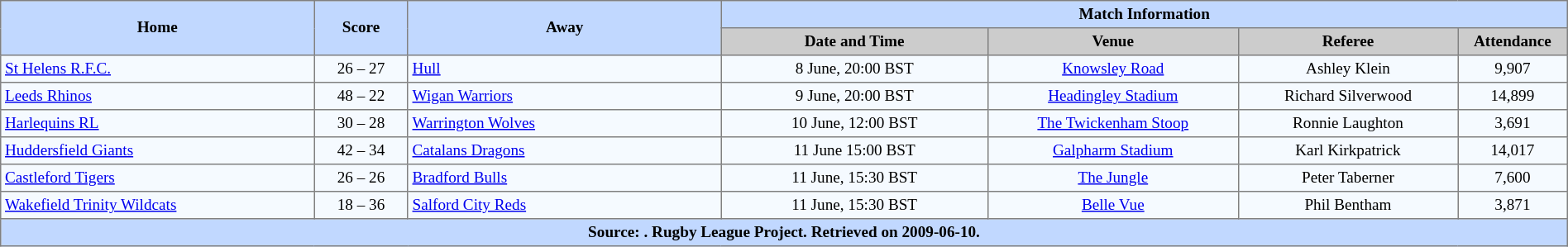<table border="1" cellpadding="3" cellspacing="0" style="border-collapse:collapse; font-size:80%; text-align:center; width:100%;">
<tr style="background:#c1d8ff;">
<th rowspan="2" style="width:20%;">Home</th>
<th rowspan="2" style="width:6%;">Score</th>
<th rowspan="2" style="width:20%;">Away</th>
<th colspan=6>Match Information</th>
</tr>
<tr style="background:#ccc;">
<th width=17%>Date and Time</th>
<th width=16%>Venue</th>
<th width=14%>Referee</th>
<th width=7%>Attendance</th>
</tr>
<tr style="background:#f5faff;">
<td align=left> <a href='#'>St Helens R.F.C.</a></td>
<td>26 – 27</td>
<td align=left> <a href='#'>Hull</a></td>
<td>8 June, 20:00 BST</td>
<td><a href='#'>Knowsley Road</a></td>
<td>Ashley Klein</td>
<td>9,907</td>
</tr>
<tr style="background:#f5faff;">
<td align=left> <a href='#'>Leeds Rhinos</a></td>
<td>48 – 22</td>
<td align=left> <a href='#'>Wigan Warriors</a></td>
<td>9 June, 20:00 BST</td>
<td><a href='#'>Headingley Stadium</a></td>
<td>Richard Silverwood</td>
<td>14,899</td>
</tr>
<tr style="background:#f5faff;">
<td align=left> <a href='#'>Harlequins RL</a></td>
<td>30 – 28</td>
<td align=left> <a href='#'>Warrington Wolves</a></td>
<td>10 June, 12:00 BST</td>
<td><a href='#'>The Twickenham Stoop</a></td>
<td>Ronnie Laughton</td>
<td>3,691</td>
</tr>
<tr style="background:#f5faff;">
<td align=left> <a href='#'>Huddersfield Giants</a></td>
<td>42 – 34</td>
<td align=left> <a href='#'>Catalans Dragons</a></td>
<td>11 June 15:00 BST</td>
<td><a href='#'>Galpharm Stadium</a></td>
<td>Karl Kirkpatrick</td>
<td>14,017</td>
</tr>
<tr style="background:#f5faff;">
<td align=left> <a href='#'>Castleford Tigers</a></td>
<td>26 – 26</td>
<td align=left> <a href='#'>Bradford Bulls</a></td>
<td>11 June, 15:30 BST</td>
<td><a href='#'>The Jungle</a></td>
<td>Peter Taberner</td>
<td>7,600</td>
</tr>
<tr style="background:#f5faff;">
<td align=left> <a href='#'>Wakefield Trinity Wildcats</a></td>
<td>18 – 36</td>
<td align=left> <a href='#'>Salford City Reds</a></td>
<td>11 June, 15:30 BST</td>
<td><a href='#'>Belle Vue</a></td>
<td>Phil Bentham</td>
<td>3,871</td>
</tr>
<tr style="background:#c1d8ff;">
<th colspan=10>Source: . Rugby League Project. Retrieved on 2009-06-10.</th>
</tr>
</table>
